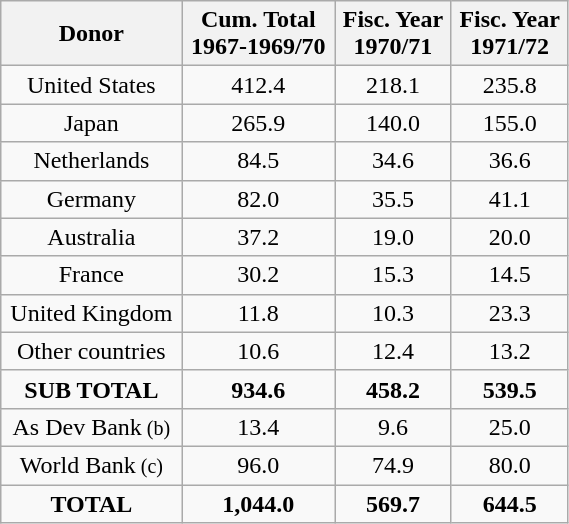<table class="wikitable" style="text-align:center; width:30%;">
<tr>
<th>Donor</th>
<th>Cum. Total<br>1967-1969/70</th>
<th>Fisc. Year<br>1970/71</th>
<th>Fisc. Year<br>1971/72</th>
</tr>
<tr>
<td>United States</td>
<td>412.4</td>
<td>218.1</td>
<td>235.8</td>
</tr>
<tr>
<td>Japan</td>
<td>265.9</td>
<td>140.0</td>
<td>155.0</td>
</tr>
<tr>
<td>Netherlands</td>
<td>84.5</td>
<td>34.6</td>
<td>36.6</td>
</tr>
<tr>
<td>Germany</td>
<td>82.0</td>
<td>35.5</td>
<td>41.1</td>
</tr>
<tr>
<td>Australia</td>
<td>37.2</td>
<td>19.0</td>
<td>20.0</td>
</tr>
<tr>
<td>France</td>
<td>30.2</td>
<td>15.3</td>
<td>14.5</td>
</tr>
<tr>
<td>United Kingdom</td>
<td>11.8</td>
<td>10.3</td>
<td>23.3</td>
</tr>
<tr>
<td>Other countries</td>
<td>10.6</td>
<td>12.4</td>
<td>13.2</td>
</tr>
<tr>
<td><strong>SUB TOTAL</strong></td>
<td><strong>934.6</strong></td>
<td><strong>458.2</strong></td>
<td><strong>539.5</strong></td>
</tr>
<tr>
<td>As Dev Bank<small> (b)</small></td>
<td>13.4</td>
<td>9.6</td>
<td>25.0</td>
</tr>
<tr>
<td>World Bank<small> (c)</small></td>
<td>96.0</td>
<td>74.9</td>
<td>80.0</td>
</tr>
<tr>
<td><strong>TOTAL</strong></td>
<td><strong>1,044.0</strong></td>
<td><strong>569.7</strong></td>
<td><strong>644.5</strong></td>
</tr>
</table>
